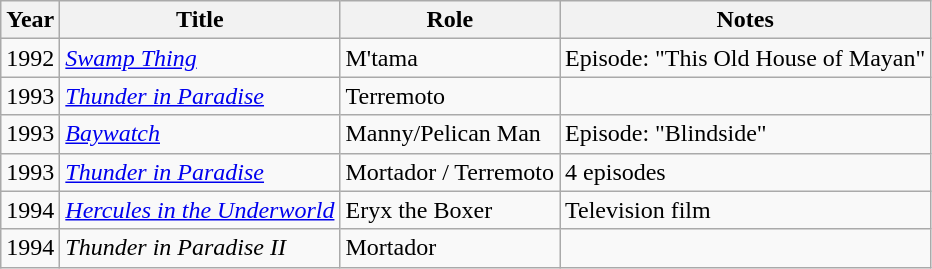<table class="wikitable">
<tr>
<th>Year</th>
<th>Title</th>
<th>Role</th>
<th>Notes</th>
</tr>
<tr>
<td>1992</td>
<td><em><a href='#'>Swamp Thing</a></em></td>
<td>M'tama</td>
<td>Episode: "This Old House of Mayan"</td>
</tr>
<tr>
<td>1993</td>
<td><em><a href='#'>Thunder in Paradise</a></em></td>
<td>Terremoto</td>
<td></td>
</tr>
<tr>
<td>1993</td>
<td><em><a href='#'>Baywatch</a></em></td>
<td>Manny/Pelican Man</td>
<td>Episode: "Blindside"</td>
</tr>
<tr>
<td>1993</td>
<td><em><a href='#'>Thunder in Paradise</a></em></td>
<td>Mortador / Terremoto</td>
<td>4 episodes</td>
</tr>
<tr>
<td>1994</td>
<td><em><a href='#'>Hercules in the Underworld</a></em></td>
<td>Eryx the Boxer</td>
<td>Television film</td>
</tr>
<tr>
<td>1994</td>
<td><em>Thunder in Paradise II</em></td>
<td>Mortador</td>
<td></td>
</tr>
</table>
